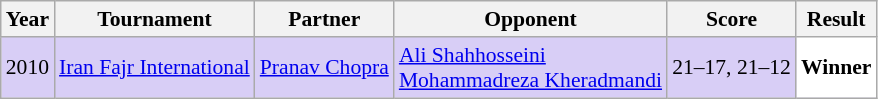<table class="sortable wikitable" style="font-size: 90%;">
<tr>
<th>Year</th>
<th>Tournament</th>
<th>Partner</th>
<th>Opponent</th>
<th>Score</th>
<th>Result</th>
</tr>
<tr style="background:#D8CEF6">
<td align="center">2010</td>
<td align="left"><a href='#'>Iran Fajr International</a></td>
<td align="left"> <a href='#'>Pranav Chopra</a></td>
<td align="left"> <a href='#'>Ali Shahhosseini</a> <br>  <a href='#'>Mohammadreza Kheradmandi</a></td>
<td align="left">21–17, 21–12</td>
<td style="text-align:left; background:white"> <strong>Winner</strong></td>
</tr>
</table>
